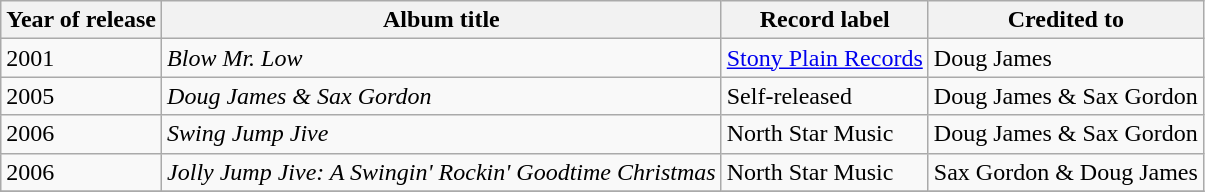<table class="wikitable sortable">
<tr>
<th>Year of release</th>
<th>Album title</th>
<th>Record label</th>
<th>Credited to</th>
</tr>
<tr>
<td>2001</td>
<td><em>Blow Mr. Low</em></td>
<td><a href='#'>Stony Plain Records</a></td>
<td>Doug James</td>
</tr>
<tr>
<td>2005</td>
<td><em>Doug James & Sax Gordon</em></td>
<td>Self-released</td>
<td>Doug James & Sax Gordon</td>
</tr>
<tr>
<td>2006</td>
<td><em>Swing Jump Jive</em></td>
<td>North Star Music</td>
<td>Doug James & Sax Gordon</td>
</tr>
<tr>
<td>2006</td>
<td><em>Jolly Jump Jive: A Swingin' Rockin' Goodtime Christmas</em></td>
<td>North Star Music</td>
<td>Sax Gordon & Doug James</td>
</tr>
<tr>
</tr>
</table>
